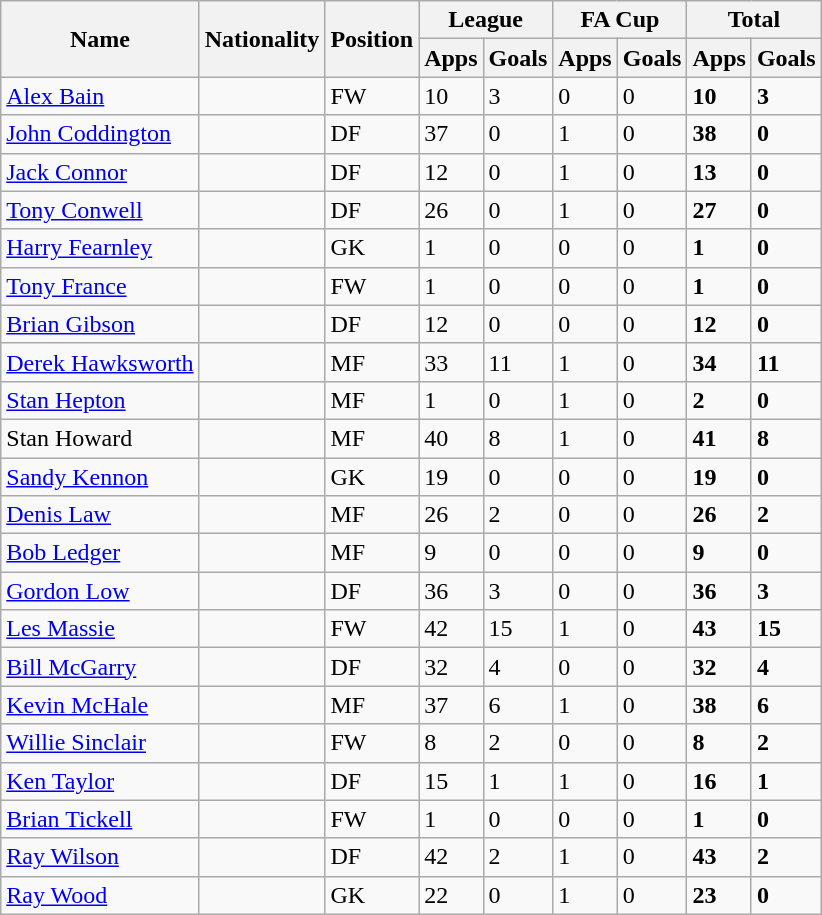<table class="wikitable sortable">
<tr>
<th scope=col rowspan=2>Name</th>
<th scope=col rowspan=2>Nationality</th>
<th scope=col rowspan=2>Position</th>
<th colspan=2>League</th>
<th colspan=2>FA Cup</th>
<th colspan=2>Total</th>
</tr>
<tr>
<th>Apps</th>
<th>Goals</th>
<th>Apps</th>
<th>Goals</th>
<th>Apps</th>
<th>Goals</th>
</tr>
<tr>
<td><a href='#'>Alex Bain</a></td>
<td></td>
<td>FW</td>
<td>10</td>
<td>3</td>
<td>0</td>
<td>0</td>
<td><strong>10</strong></td>
<td><strong>3</strong></td>
</tr>
<tr>
<td><a href='#'>John Coddington</a></td>
<td></td>
<td>DF</td>
<td>37</td>
<td>0</td>
<td>1</td>
<td>0</td>
<td><strong>38</strong></td>
<td><strong>0</strong></td>
</tr>
<tr>
<td><a href='#'>Jack Connor</a></td>
<td></td>
<td>DF</td>
<td>12</td>
<td>0</td>
<td>1</td>
<td>0</td>
<td><strong>13</strong></td>
<td><strong>0</strong></td>
</tr>
<tr>
<td><a href='#'>Tony Conwell</a></td>
<td></td>
<td>DF</td>
<td>26</td>
<td>0</td>
<td>1</td>
<td>0</td>
<td><strong>27</strong></td>
<td><strong>0</strong></td>
</tr>
<tr>
<td><a href='#'>Harry Fearnley</a></td>
<td></td>
<td>GK</td>
<td>1</td>
<td>0</td>
<td>0</td>
<td>0</td>
<td><strong>1</strong></td>
<td><strong>0</strong></td>
</tr>
<tr>
<td><a href='#'>Tony France</a></td>
<td></td>
<td>FW</td>
<td>1</td>
<td>0</td>
<td>0</td>
<td>0</td>
<td><strong>1</strong></td>
<td><strong>0</strong></td>
</tr>
<tr>
<td><a href='#'>Brian Gibson</a></td>
<td></td>
<td>DF</td>
<td>12</td>
<td>0</td>
<td>0</td>
<td>0</td>
<td><strong>12</strong></td>
<td><strong>0</strong></td>
</tr>
<tr>
<td><a href='#'>Derek Hawksworth</a></td>
<td></td>
<td>MF</td>
<td>33</td>
<td>11</td>
<td>1</td>
<td>0</td>
<td><strong>34</strong></td>
<td><strong>11</strong></td>
</tr>
<tr>
<td><a href='#'>Stan Hepton</a></td>
<td></td>
<td>MF</td>
<td>1</td>
<td>0</td>
<td>1</td>
<td>0</td>
<td><strong>2</strong></td>
<td><strong>0</strong></td>
</tr>
<tr>
<td>Stan Howard</td>
<td></td>
<td>MF</td>
<td>40</td>
<td>8</td>
<td>1</td>
<td>0</td>
<td><strong>41</strong></td>
<td><strong>8</strong></td>
</tr>
<tr>
<td><a href='#'>Sandy Kennon</a></td>
<td></td>
<td>GK</td>
<td>19</td>
<td>0</td>
<td>0</td>
<td>0</td>
<td><strong>19</strong></td>
<td><strong>0</strong></td>
</tr>
<tr>
<td><a href='#'>Denis Law</a></td>
<td></td>
<td>MF</td>
<td>26</td>
<td>2</td>
<td>0</td>
<td>0</td>
<td><strong>26</strong></td>
<td><strong>2</strong></td>
</tr>
<tr>
<td><a href='#'>Bob Ledger</a></td>
<td></td>
<td>MF</td>
<td>9</td>
<td>0</td>
<td>0</td>
<td>0</td>
<td><strong>9</strong></td>
<td><strong>0</strong></td>
</tr>
<tr>
<td><a href='#'>Gordon Low</a></td>
<td></td>
<td>DF</td>
<td>36</td>
<td>3</td>
<td>0</td>
<td>0</td>
<td><strong>36</strong></td>
<td><strong>3</strong></td>
</tr>
<tr>
<td><a href='#'>Les Massie</a></td>
<td></td>
<td>FW</td>
<td>42</td>
<td>15</td>
<td>1</td>
<td>0</td>
<td><strong>43</strong></td>
<td><strong>15</strong></td>
</tr>
<tr>
<td><a href='#'>Bill McGarry</a></td>
<td></td>
<td>DF</td>
<td>32</td>
<td>4</td>
<td>0</td>
<td>0</td>
<td><strong>32</strong></td>
<td><strong>4</strong></td>
</tr>
<tr>
<td><a href='#'>Kevin McHale</a></td>
<td></td>
<td>MF</td>
<td>37</td>
<td>6</td>
<td>1</td>
<td>0</td>
<td><strong>38</strong></td>
<td><strong>6</strong></td>
</tr>
<tr>
<td><a href='#'>Willie Sinclair</a></td>
<td></td>
<td>FW</td>
<td>8</td>
<td>2</td>
<td>0</td>
<td>0</td>
<td><strong>8</strong></td>
<td><strong>2</strong></td>
</tr>
<tr>
<td><a href='#'>Ken Taylor</a></td>
<td></td>
<td>DF</td>
<td>15</td>
<td>1</td>
<td>1</td>
<td>0</td>
<td><strong>16</strong></td>
<td><strong>1</strong></td>
</tr>
<tr>
<td><a href='#'>Brian Tickell</a></td>
<td></td>
<td>FW</td>
<td>1</td>
<td>0</td>
<td>0</td>
<td>0</td>
<td><strong>1</strong></td>
<td><strong>0</strong></td>
</tr>
<tr>
<td><a href='#'>Ray Wilson</a></td>
<td></td>
<td>DF</td>
<td>42</td>
<td>2</td>
<td>1</td>
<td>0</td>
<td><strong>43</strong></td>
<td><strong>2</strong></td>
</tr>
<tr>
<td><a href='#'>Ray Wood</a></td>
<td></td>
<td>GK</td>
<td>22</td>
<td>0</td>
<td>1</td>
<td>0</td>
<td><strong>23</strong></td>
<td><strong>0</strong></td>
</tr>
</table>
